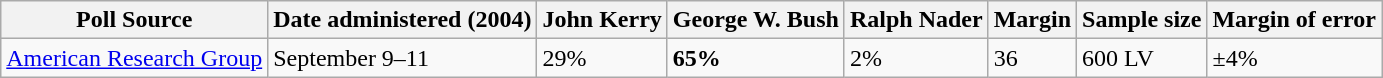<table class="wikitable">
<tr>
<th>Poll Source</th>
<th>Date administered (2004)</th>
<th>John Kerry</th>
<th>George W. Bush</th>
<th>Ralph Nader</th>
<th>Margin</th>
<th>Sample size</th>
<th>Margin of error</th>
</tr>
<tr>
<td><a href='#'>American Research Group</a></td>
<td>September 9–11</td>
<td>29%</td>
<td><strong>65%</strong></td>
<td>2%</td>
<td>36</td>
<td>600 LV</td>
<td>±4%</td>
</tr>
</table>
